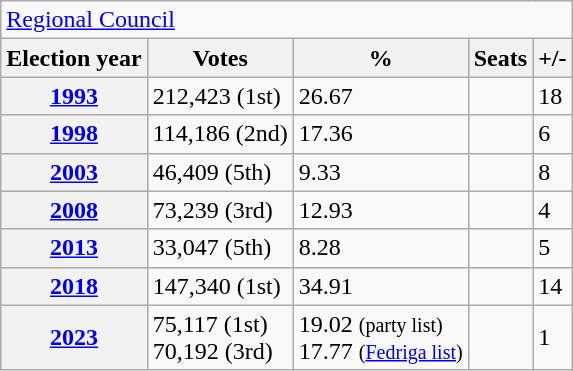<table class="wikitable">
<tr>
<td colspan="6"><a href='#'>Regional Council</a></td>
</tr>
<tr>
<th>Election year</th>
<th>Votes</th>
<th>%</th>
<th>Seats</th>
<th>+/-</th>
</tr>
<tr>
<th><a href='#'>1993</a></th>
<td>212,423 (1st)</td>
<td>26.67</td>
<td></td>
<td> 18</td>
</tr>
<tr>
<th><a href='#'>1998</a></th>
<td>114,186 (2nd)</td>
<td>17.36</td>
<td></td>
<td> 6</td>
</tr>
<tr>
<th><a href='#'>2003</a></th>
<td>46,409 (5th)</td>
<td>9.33</td>
<td></td>
<td> 8</td>
</tr>
<tr>
<th><a href='#'>2008</a></th>
<td>73,239 (3rd)</td>
<td>12.93</td>
<td></td>
<td> 4</td>
</tr>
<tr>
<th><a href='#'>2013</a></th>
<td>33,047 (5th)</td>
<td>8.28</td>
<td></td>
<td> 5</td>
</tr>
<tr>
<th><a href='#'>2018</a></th>
<td>147,340 (1st)</td>
<td>34.91</td>
<td></td>
<td> 14</td>
</tr>
<tr>
<th><a href='#'>2023</a></th>
<td>75,117 (1st)<br>70,192 (3rd)</td>
<td>19.02 <small>(party list)</small><br>17.77 <small>(<a href='#'>Fedriga list</a>)</small></td>
<td></td>
<td><div> 1</div></td>
</tr>
</table>
